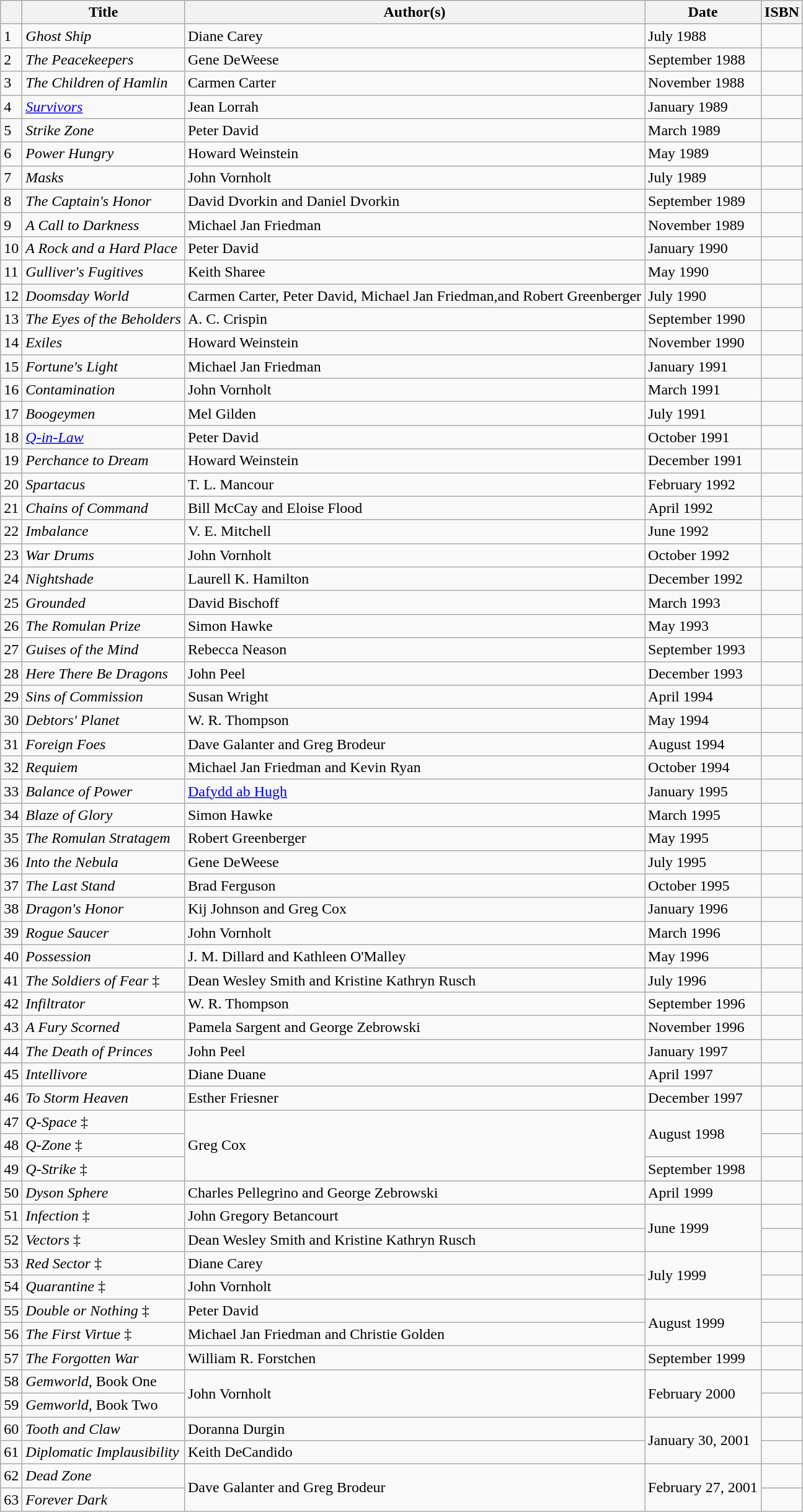<table class="wikitable">
<tr>
<th></th>
<th>Title</th>
<th>Author(s)</th>
<th>Date</th>
<th>ISBN</th>
</tr>
<tr>
<td>1</td>
<td><em>Ghost Ship</em></td>
<td>Diane Carey</td>
<td>July 1988</td>
<td></td>
</tr>
<tr>
<td>2</td>
<td><em>The Peacekeepers</em></td>
<td>Gene DeWeese</td>
<td>September 1988</td>
<td></td>
</tr>
<tr>
<td>3</td>
<td><em>The Children of Hamlin</em></td>
<td>Carmen Carter</td>
<td>November 1988</td>
<td></td>
</tr>
<tr>
<td>4</td>
<td><em><a href='#'>Survivors</a></em></td>
<td>Jean Lorrah</td>
<td>January 1989</td>
<td></td>
</tr>
<tr>
<td>5</td>
<td><em>Strike Zone</em></td>
<td>Peter David</td>
<td>March 1989</td>
<td></td>
</tr>
<tr>
<td>6</td>
<td><em>Power Hungry</em></td>
<td>Howard Weinstein</td>
<td>May 1989</td>
<td></td>
</tr>
<tr>
<td>7</td>
<td><em>Masks</em></td>
<td>John Vornholt</td>
<td>July 1989</td>
<td></td>
</tr>
<tr>
<td>8</td>
<td><em>The Captain's Honor</em></td>
<td>David Dvorkin and Daniel Dvorkin</td>
<td>September 1989</td>
<td></td>
</tr>
<tr>
<td>9</td>
<td><em>A Call to Darkness</em></td>
<td>Michael Jan Friedman</td>
<td>November 1989</td>
<td></td>
</tr>
<tr>
<td>10</td>
<td><em>A Rock and a Hard Place</em></td>
<td>Peter David</td>
<td>January 1990</td>
<td></td>
</tr>
<tr>
<td>11</td>
<td><em>Gulliver's Fugitives</em></td>
<td>Keith Sharee</td>
<td>May 1990</td>
<td></td>
</tr>
<tr>
<td>12</td>
<td><em>Doomsday World</em></td>
<td>Carmen Carter, Peter David, Michael Jan Friedman,and Robert Greenberger</td>
<td>July 1990</td>
<td></td>
</tr>
<tr>
<td>13</td>
<td><em>The Eyes of the Beholders</em></td>
<td>A. C. Crispin</td>
<td>September 1990</td>
<td></td>
</tr>
<tr>
<td>14</td>
<td><em>Exiles</em></td>
<td>Howard Weinstein</td>
<td>November 1990</td>
<td></td>
</tr>
<tr>
<td>15</td>
<td><em>Fortune's Light</em></td>
<td>Michael Jan Friedman</td>
<td>January 1991</td>
<td></td>
</tr>
<tr>
<td>16</td>
<td><em>Contamination</em></td>
<td>John Vornholt</td>
<td>March 1991</td>
<td></td>
</tr>
<tr>
<td>17</td>
<td><em>Boogeymen</em></td>
<td>Mel Gilden</td>
<td>July 1991</td>
<td></td>
</tr>
<tr>
<td>18</td>
<td><em><a href='#'>Q-in-Law</a></em></td>
<td>Peter David</td>
<td>October 1991</td>
<td></td>
</tr>
<tr>
<td>19</td>
<td><em>Perchance to Dream</em></td>
<td>Howard Weinstein</td>
<td>December 1991</td>
<td></td>
</tr>
<tr>
<td>20</td>
<td><em>Spartacus</em></td>
<td>T. L. Mancour</td>
<td>February 1992</td>
<td></td>
</tr>
<tr>
<td>21</td>
<td><em>Chains of Command</em></td>
<td>Bill McCay and Eloise Flood</td>
<td>April 1992</td>
<td></td>
</tr>
<tr>
<td>22</td>
<td><em>Imbalance</em></td>
<td>V. E. Mitchell</td>
<td>June 1992</td>
<td></td>
</tr>
<tr>
<td>23</td>
<td><em>War Drums</em></td>
<td>John Vornholt</td>
<td>October 1992</td>
<td></td>
</tr>
<tr>
<td>24</td>
<td><em>Nightshade</em></td>
<td>Laurell K. Hamilton</td>
<td>December 1992</td>
<td></td>
</tr>
<tr>
<td>25</td>
<td><em>Grounded</em></td>
<td>David Bischoff</td>
<td>March 1993</td>
<td></td>
</tr>
<tr>
<td>26</td>
<td><em>The Romulan Prize</em></td>
<td>Simon Hawke</td>
<td>May 1993</td>
<td></td>
</tr>
<tr>
<td>27</td>
<td><em>Guises of the Mind</em></td>
<td>Rebecca Neason</td>
<td>September 1993</td>
<td></td>
</tr>
<tr>
<td>28</td>
<td><em>Here There Be Dragons</em></td>
<td>John Peel</td>
<td>December 1993</td>
<td></td>
</tr>
<tr>
<td>29</td>
<td><em>Sins of Commission</em></td>
<td>Susan Wright</td>
<td>April 1994</td>
<td></td>
</tr>
<tr>
<td>30</td>
<td><em>Debtors' Planet</em></td>
<td>W. R. Thompson</td>
<td>May 1994</td>
<td></td>
</tr>
<tr>
<td>31</td>
<td><em>Foreign Foes</em></td>
<td>Dave Galanter and Greg Brodeur</td>
<td>August 1994</td>
<td></td>
</tr>
<tr>
<td>32</td>
<td><em>Requiem</em></td>
<td>Michael Jan Friedman and Kevin Ryan</td>
<td>October 1994</td>
<td></td>
</tr>
<tr>
<td>33</td>
<td><em>Balance of Power</em></td>
<td><a href='#'>Dafydd ab Hugh</a></td>
<td>January 1995</td>
<td></td>
</tr>
<tr>
<td>34</td>
<td><em>Blaze of Glory</em></td>
<td>Simon Hawke</td>
<td>March 1995</td>
<td></td>
</tr>
<tr>
<td>35</td>
<td><em>The Romulan Stratagem</em></td>
<td>Robert Greenberger</td>
<td>May 1995</td>
<td></td>
</tr>
<tr>
<td>36</td>
<td><em>Into the Nebula</em></td>
<td>Gene DeWeese</td>
<td>July 1995</td>
<td></td>
</tr>
<tr>
<td>37</td>
<td><em>The Last Stand</em></td>
<td>Brad Ferguson</td>
<td>October 1995</td>
<td></td>
</tr>
<tr>
<td>38</td>
<td><em>Dragon's Honor</em></td>
<td>Kij Johnson and Greg Cox</td>
<td>January 1996</td>
<td></td>
</tr>
<tr>
<td>39</td>
<td><em>Rogue Saucer</em></td>
<td>John Vornholt</td>
<td>March 1996</td>
<td></td>
</tr>
<tr>
<td>40</td>
<td><em>Possession</em></td>
<td>J. M. Dillard and Kathleen O'Malley</td>
<td>May 1996</td>
<td></td>
</tr>
<tr>
<td>41</td>
<td><em>The Soldiers of Fear</em> ‡</td>
<td>Dean Wesley Smith and Kristine Kathryn Rusch</td>
<td>July 1996</td>
<td></td>
</tr>
<tr>
<td>42</td>
<td><em>Infiltrator</em></td>
<td>W. R. Thompson</td>
<td>September 1996</td>
<td></td>
</tr>
<tr>
<td>43</td>
<td><em>A Fury Scorned</em></td>
<td>Pamela Sargent and George Zebrowski</td>
<td>November 1996</td>
<td></td>
</tr>
<tr>
<td>44</td>
<td><em>The Death of Princes</em></td>
<td>John Peel</td>
<td>January 1997</td>
<td></td>
</tr>
<tr>
<td>45</td>
<td><em>Intellivore</em></td>
<td>Diane Duane</td>
<td>April 1997</td>
<td></td>
</tr>
<tr>
<td>46</td>
<td><em>To Storm Heaven</em></td>
<td>Esther Friesner</td>
<td>December 1997</td>
<td></td>
</tr>
<tr>
<td>47</td>
<td><em>Q-Space</em> ‡</td>
<td rowspan="3">Greg Cox</td>
<td rowspan="2">August 1998</td>
<td></td>
</tr>
<tr>
<td>48</td>
<td><em>Q-Zone</em> ‡</td>
<td></td>
</tr>
<tr>
<td>49</td>
<td><em>Q-Strike</em> ‡</td>
<td>September 1998</td>
<td></td>
</tr>
<tr>
<td>50</td>
<td><em>Dyson Sphere</em></td>
<td>Charles Pellegrino and George Zebrowski</td>
<td>April 1999</td>
<td></td>
</tr>
<tr>
<td>51</td>
<td><em>Infection</em> ‡</td>
<td>John Gregory Betancourt</td>
<td rowspan="2">June 1999</td>
<td></td>
</tr>
<tr>
<td>52</td>
<td><em>Vectors</em> ‡</td>
<td>Dean Wesley Smith and Kristine Kathryn Rusch</td>
<td></td>
</tr>
<tr>
<td>53</td>
<td><em>Red Sector</em> ‡</td>
<td>Diane Carey</td>
<td rowspan="2">July 1999</td>
<td></td>
</tr>
<tr>
<td>54</td>
<td><em>Quarantine</em> ‡</td>
<td>John Vornholt</td>
<td></td>
</tr>
<tr>
<td>55</td>
<td><em>Double or Nothing</em> ‡</td>
<td>Peter David</td>
<td rowspan="2">August 1999</td>
<td></td>
</tr>
<tr>
<td>56</td>
<td><em>The First Virtue</em> ‡</td>
<td>Michael Jan Friedman and Christie Golden</td>
<td></td>
</tr>
<tr>
<td>57</td>
<td><em>The Forgotten War</em></td>
<td>William R. Forstchen</td>
<td>September 1999</td>
<td></td>
</tr>
<tr>
<td>58</td>
<td><em>Gemworld</em>, Book One</td>
<td rowspan="2">John Vornholt</td>
<td rowspan="2">February 2000</td>
<td></td>
</tr>
<tr>
<td>59</td>
<td><em>Gemworld</em>, Book Two</td>
<td></td>
</tr>
<tr>
<td>60</td>
<td><em>Tooth and Claw</em></td>
<td>Doranna Durgin</td>
<td rowspan="2">January 30, 2001</td>
<td></td>
</tr>
<tr>
<td>61</td>
<td><em>Diplomatic Implausibility</em></td>
<td>Keith DeCandido</td>
<td></td>
</tr>
<tr>
<td>62</td>
<td><em>Dead Zone</em></td>
<td rowspan="2">Dave Galanter and Greg Brodeur</td>
<td rowspan="2">February 27, 2001</td>
<td></td>
</tr>
<tr>
<td>63</td>
<td><em>Forever Dark</em></td>
<td></td>
</tr>
</table>
